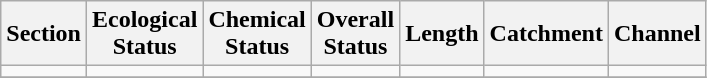<table class="wikitable">
<tr>
<th>Section</th>
<th>Ecological<br>Status</th>
<th>Chemical<br>Status</th>
<th>Overall<br>Status</th>
<th>Length</th>
<th>Catchment</th>
<th>Channel</th>
</tr>
<tr>
<td></td>
<td></td>
<td></td>
<td></td>
<td></td>
<td></td>
<td></td>
</tr>
<tr>
</tr>
</table>
